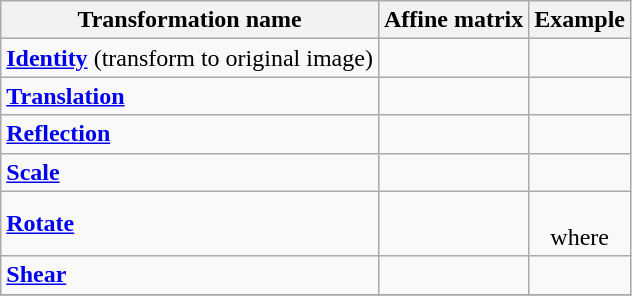<table class="wikitable">
<tr>
<th>Transformation name</th>
<th>Affine matrix</th>
<th>Example</th>
</tr>
<tr>
<td><strong><a href='#'>Identity</a></strong> (transform to original image)</td>
<td align="center"></td>
<td align="center"> </td>
</tr>
<tr>
<td><strong><a href='#'>Translation</a></strong></td>
<td align="center"></td>
<td align="right"> </td>
</tr>
<tr>
<td><strong><a href='#'>Reflection</a></strong></td>
<td align="center"></td>
<td align="center"></td>
</tr>
<tr>
<td><strong><a href='#'>Scale</a></strong></td>
<td align="center"></td>
<td></td>
</tr>
<tr>
<td><strong><a href='#'>Rotate</a></strong></td>
<td align="center"></td>
<td align="center"> <br> where </td>
</tr>
<tr>
<td><strong><a href='#'>Shear</a></strong></td>
<td align="center"></td>
<td align="center"></td>
</tr>
<tr>
</tr>
</table>
